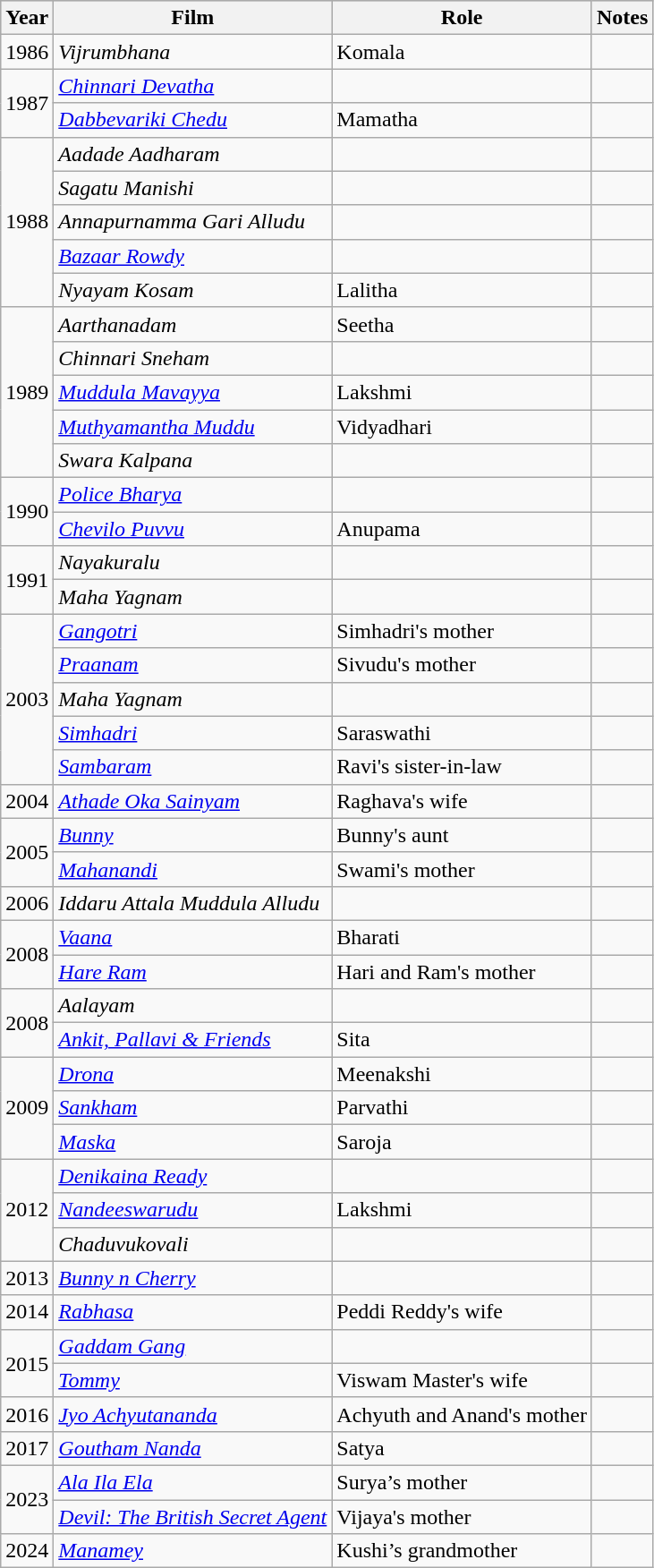<table class="wikitable">
<tr style="background:#ccc; text-align:center;">
<th>Year</th>
<th>Film</th>
<th>Role</th>
<th>Notes</th>
</tr>
<tr>
<td>1986</td>
<td><em>Vijrumbhana</em></td>
<td>Komala</td>
<td></td>
</tr>
<tr>
<td rowspan="2">1987</td>
<td><em><a href='#'>Chinnari Devatha</a></em></td>
<td></td>
<td></td>
</tr>
<tr>
<td><em><a href='#'>Dabbevariki Chedu</a></em></td>
<td>Mamatha</td>
<td></td>
</tr>
<tr>
<td rowspan="5">1988</td>
<td><em>Aadade Aadharam</em></td>
<td></td>
<td></td>
</tr>
<tr>
<td><em>Sagatu Manishi</em></td>
<td></td>
<td></td>
</tr>
<tr>
<td><em>Annapurnamma Gari Alludu</em></td>
<td></td>
<td></td>
</tr>
<tr>
<td><em><a href='#'>Bazaar Rowdy</a></em></td>
<td></td>
<td></td>
</tr>
<tr>
<td><em>Nyayam Kosam</em></td>
<td>Lalitha</td>
<td></td>
</tr>
<tr>
<td rowspan="5">1989</td>
<td><em>Aarthanadam</em></td>
<td>Seetha</td>
<td></td>
</tr>
<tr>
<td><em>Chinnari Sneham</em></td>
<td></td>
<td></td>
</tr>
<tr>
<td><em><a href='#'>Muddula Mavayya</a></em></td>
<td>Lakshmi</td>
<td></td>
</tr>
<tr>
<td><em><a href='#'>Muthyamantha Muddu</a></em></td>
<td>Vidyadhari</td>
<td></td>
</tr>
<tr>
<td><em>Swara Kalpana</em></td>
<td></td>
<td></td>
</tr>
<tr>
<td rowspan="2">1990</td>
<td><em><a href='#'>Police Bharya</a></em></td>
<td></td>
<td></td>
</tr>
<tr>
<td><em><a href='#'>Chevilo Puvvu</a></em></td>
<td>Anupama</td>
<td></td>
</tr>
<tr>
<td rowspan="2">1991</td>
<td><em>Nayakuralu</em></td>
<td></td>
</tr>
<tr>
<td><em>Maha Yagnam</em></td>
<td></td>
<td></td>
</tr>
<tr>
<td rowspan="5">2003</td>
<td><em><a href='#'>Gangotri</a></em></td>
<td>Simhadri's mother</td>
<td></td>
</tr>
<tr>
<td><em><a href='#'>Praanam</a></em></td>
<td>Sivudu's mother</td>
<td></td>
</tr>
<tr>
<td><em>Maha Yagnam</em></td>
<td></td>
<td></td>
</tr>
<tr>
<td><em><a href='#'>Simhadri</a></em></td>
<td>Saraswathi</td>
<td></td>
</tr>
<tr>
<td><em><a href='#'>Sambaram</a></em></td>
<td>Ravi's sister-in-law</td>
<td></td>
</tr>
<tr>
<td>2004</td>
<td><em><a href='#'>Athade Oka Sainyam</a></em></td>
<td>Raghava's wife</td>
<td></td>
</tr>
<tr>
<td rowspan="2">2005</td>
<td><em><a href='#'>Bunny</a></em></td>
<td>Bunny's aunt</td>
<td></td>
</tr>
<tr>
<td><em><a href='#'>Mahanandi</a></em></td>
<td>Swami's mother</td>
<td></td>
</tr>
<tr>
<td>2006</td>
<td><em>Iddaru Attala Muddula Alludu</em></td>
<td></td>
<td></td>
</tr>
<tr>
<td rowspan="2">2008</td>
<td><em><a href='#'>Vaana</a></em></td>
<td>Bharati</td>
<td></td>
</tr>
<tr>
<td><em><a href='#'>Hare Ram</a></em></td>
<td>Hari and Ram's mother</td>
<td></td>
</tr>
<tr>
<td rowspan="2">2008</td>
<td><em>Aalayam</em></td>
<td></td>
<td></td>
</tr>
<tr>
<td><em><a href='#'>Ankit, Pallavi & Friends</a></em></td>
<td>Sita</td>
<td></td>
</tr>
<tr>
<td rowspan="3">2009</td>
<td><em><a href='#'>Drona</a></em></td>
<td>Meenakshi</td>
<td></td>
</tr>
<tr>
<td><em><a href='#'>Sankham</a></em></td>
<td>Parvathi</td>
<td></td>
</tr>
<tr>
<td><em><a href='#'>Maska</a></em></td>
<td>Saroja</td>
<td></td>
</tr>
<tr>
<td rowspan="3">2012</td>
<td><em><a href='#'>Denikaina Ready</a></em></td>
<td></td>
<td></td>
</tr>
<tr>
<td><em><a href='#'>Nandeeswarudu</a></em></td>
<td>Lakshmi</td>
<td></td>
</tr>
<tr>
<td><em>Chaduvukovali</em></td>
<td></td>
<td></td>
</tr>
<tr>
<td>2013</td>
<td><em><a href='#'>Bunny n Cherry</a></em></td>
<td></td>
<td></td>
</tr>
<tr>
<td>2014</td>
<td><em><a href='#'>Rabhasa</a></em></td>
<td>Peddi Reddy's wife</td>
<td></td>
</tr>
<tr>
<td rowspan="2">2015</td>
<td><em><a href='#'>Gaddam Gang</a></em></td>
<td></td>
<td></td>
</tr>
<tr>
<td><em><a href='#'>Tommy</a></em></td>
<td>Viswam Master's wife</td>
<td></td>
</tr>
<tr>
<td>2016</td>
<td><em><a href='#'>Jyo Achyutananda</a></em></td>
<td>Achyuth and Anand's mother</td>
<td></td>
</tr>
<tr>
<td>2017</td>
<td><em><a href='#'>Goutham Nanda</a></em></td>
<td>Satya</td>
<td></td>
</tr>
<tr>
<td rowspan="2">2023</td>
<td><em><a href='#'>Ala Ila Ela</a></em></td>
<td>Surya’s mother</td>
<td></td>
</tr>
<tr>
<td><em><a href='#'>Devil: The British Secret Agent</a></em></td>
<td>Vijaya's mother</td>
<td></td>
</tr>
<tr>
<td>2024</td>
<td><em><a href='#'>Manamey</a></em></td>
<td>Kushi’s grandmother</td>
<td></td>
</tr>
</table>
